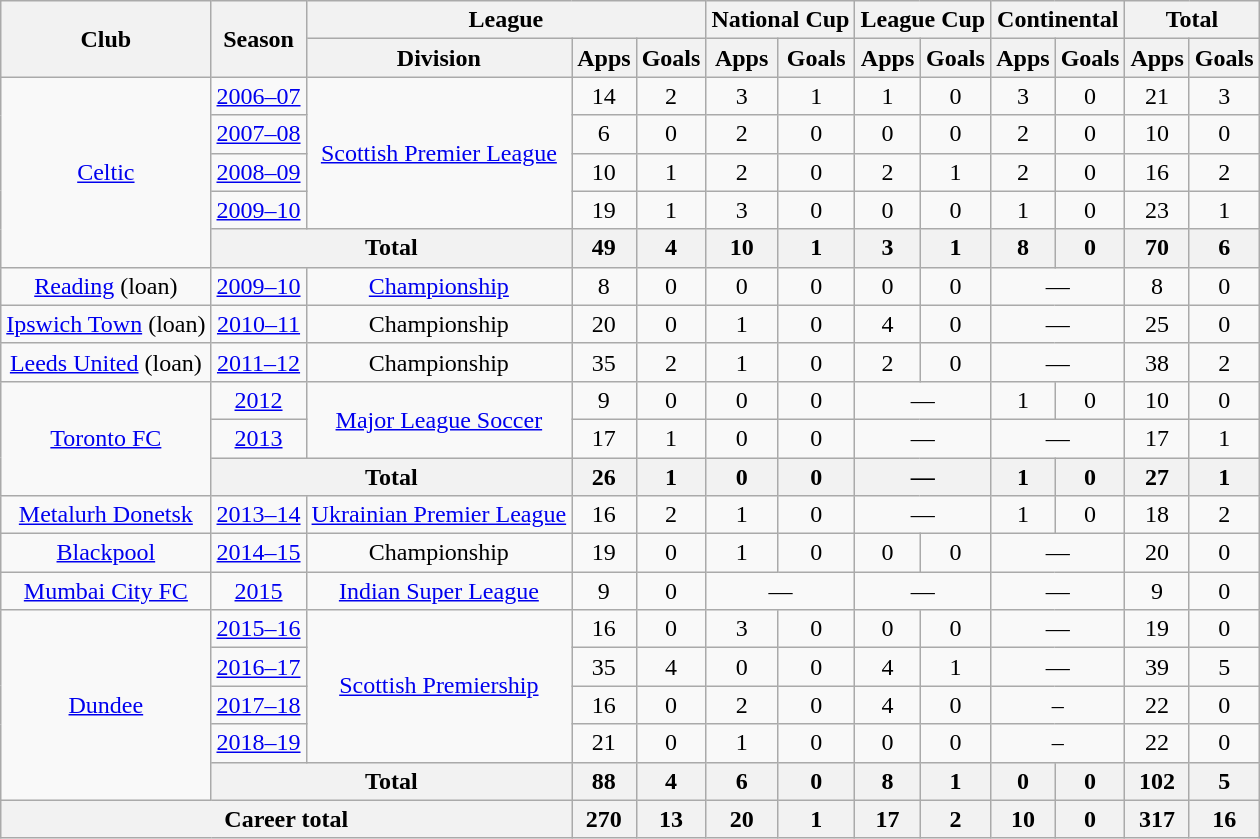<table class="wikitable" style="text-align: center">
<tr>
<th rowspan="2">Club</th>
<th rowspan="2">Season</th>
<th colspan="3">League</th>
<th colspan="2">National Cup</th>
<th colspan="2">League Cup</th>
<th colspan="2">Continental</th>
<th colspan="2">Total</th>
</tr>
<tr>
<th>Division</th>
<th>Apps</th>
<th>Goals</th>
<th>Apps</th>
<th>Goals</th>
<th>Apps</th>
<th>Goals</th>
<th>Apps</th>
<th>Goals</th>
<th>Apps</th>
<th>Goals</th>
</tr>
<tr>
<td rowspan="5"><a href='#'>Celtic</a></td>
<td><a href='#'>2006–07</a></td>
<td rowspan="4"><a href='#'>Scottish Premier League</a></td>
<td>14</td>
<td>2</td>
<td>3</td>
<td>1</td>
<td>1</td>
<td>0</td>
<td>3</td>
<td>0</td>
<td>21</td>
<td>3</td>
</tr>
<tr>
<td><a href='#'>2007–08</a></td>
<td>6</td>
<td>0</td>
<td>2</td>
<td>0</td>
<td>0</td>
<td>0</td>
<td>2</td>
<td>0</td>
<td>10</td>
<td>0</td>
</tr>
<tr>
<td><a href='#'>2008–09</a></td>
<td>10</td>
<td>1</td>
<td>2</td>
<td>0</td>
<td>2</td>
<td>1</td>
<td>2</td>
<td>0</td>
<td>16</td>
<td>2</td>
</tr>
<tr>
<td><a href='#'>2009–10</a></td>
<td>19</td>
<td>1</td>
<td>3</td>
<td>0</td>
<td>0</td>
<td>0</td>
<td>1</td>
<td>0</td>
<td>23</td>
<td>1</td>
</tr>
<tr>
<th colspan="2">Total</th>
<th>49</th>
<th>4</th>
<th>10</th>
<th>1</th>
<th>3</th>
<th>1</th>
<th>8</th>
<th>0</th>
<th>70</th>
<th>6</th>
</tr>
<tr>
<td><a href='#'>Reading</a> (loan)</td>
<td><a href='#'>2009–10</a></td>
<td><a href='#'>Championship</a></td>
<td>8</td>
<td>0</td>
<td>0</td>
<td>0</td>
<td>0</td>
<td>0</td>
<td colspan="2">—</td>
<td>8</td>
<td>0</td>
</tr>
<tr>
<td><a href='#'>Ipswich Town</a> (loan)</td>
<td><a href='#'>2010–11</a></td>
<td>Championship</td>
<td>20</td>
<td>0</td>
<td>1</td>
<td>0</td>
<td>4</td>
<td>0</td>
<td colspan="2">—</td>
<td>25</td>
<td>0</td>
</tr>
<tr>
<td><a href='#'>Leeds United</a> (loan)</td>
<td><a href='#'>2011–12</a></td>
<td>Championship</td>
<td>35</td>
<td>2</td>
<td>1</td>
<td>0</td>
<td>2</td>
<td>0</td>
<td colspan="2">—</td>
<td>38</td>
<td>2</td>
</tr>
<tr>
<td rowspan="3"><a href='#'>Toronto FC</a></td>
<td><a href='#'>2012</a></td>
<td rowspan="2"><a href='#'>Major League Soccer</a></td>
<td>9</td>
<td>0</td>
<td>0</td>
<td>0</td>
<td colspan="2">—</td>
<td>1</td>
<td>0</td>
<td>10</td>
<td>0</td>
</tr>
<tr>
<td><a href='#'>2013</a></td>
<td>17</td>
<td>1</td>
<td>0</td>
<td>0</td>
<td colspan="2">—</td>
<td colspan="2">—</td>
<td>17</td>
<td>1</td>
</tr>
<tr>
<th colspan="2">Total</th>
<th>26</th>
<th>1</th>
<th>0</th>
<th>0</th>
<th colspan="2">—</th>
<th>1</th>
<th>0</th>
<th>27</th>
<th>1</th>
</tr>
<tr>
<td><a href='#'>Metalurh Donetsk</a></td>
<td><a href='#'>2013–14</a></td>
<td><a href='#'>Ukrainian Premier League</a></td>
<td>16</td>
<td>2</td>
<td>1</td>
<td>0</td>
<td colspan="2">—</td>
<td>1</td>
<td>0</td>
<td>18</td>
<td>2</td>
</tr>
<tr>
<td><a href='#'>Blackpool</a></td>
<td><a href='#'>2014–15</a></td>
<td>Championship</td>
<td>19</td>
<td>0</td>
<td>1</td>
<td>0</td>
<td>0</td>
<td>0</td>
<td colspan="2">—</td>
<td>20</td>
<td>0</td>
</tr>
<tr>
<td><a href='#'>Mumbai City FC</a></td>
<td><a href='#'>2015</a></td>
<td><a href='#'>Indian Super League</a></td>
<td>9</td>
<td>0</td>
<td colspan="2">—</td>
<td colspan="2">—</td>
<td colspan="2">—</td>
<td>9</td>
<td>0</td>
</tr>
<tr>
<td rowspan="5"><a href='#'>Dundee</a></td>
<td><a href='#'>2015–16</a></td>
<td rowspan="4"><a href='#'>Scottish Premiership</a></td>
<td>16</td>
<td>0</td>
<td>3</td>
<td>0</td>
<td>0</td>
<td>0</td>
<td colspan="2">—</td>
<td>19</td>
<td>0</td>
</tr>
<tr>
<td><a href='#'>2016–17</a></td>
<td>35</td>
<td>4</td>
<td>0</td>
<td>0</td>
<td>4</td>
<td>1</td>
<td colspan="2">—</td>
<td>39</td>
<td>5</td>
</tr>
<tr>
<td><a href='#'>2017–18</a></td>
<td>16</td>
<td>0</td>
<td>2</td>
<td>0</td>
<td>4</td>
<td>0</td>
<td colspan="2">–</td>
<td>22</td>
<td>0</td>
</tr>
<tr>
<td><a href='#'>2018–19</a></td>
<td>21</td>
<td>0</td>
<td>1</td>
<td>0</td>
<td>0</td>
<td>0</td>
<td colspan="2">–</td>
<td>22</td>
<td>0</td>
</tr>
<tr>
<th colspan="2">Total</th>
<th>88</th>
<th>4</th>
<th>6</th>
<th>0</th>
<th>8</th>
<th>1</th>
<th>0</th>
<th>0</th>
<th>102</th>
<th>5</th>
</tr>
<tr>
<th colspan="3">Career total</th>
<th>270</th>
<th>13</th>
<th>20</th>
<th>1</th>
<th>17</th>
<th>2</th>
<th>10</th>
<th>0</th>
<th>317</th>
<th>16</th>
</tr>
</table>
